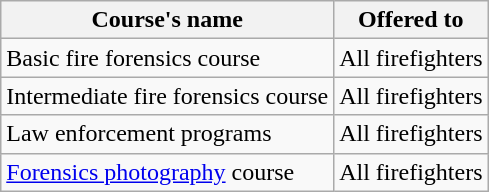<table class="wikitable">
<tr>
<th>Course's name</th>
<th>Offered to</th>
</tr>
<tr>
<td>Basic fire forensics course</td>
<td>All firefighters</td>
</tr>
<tr>
<td>Intermediate fire forensics course</td>
<td>All firefighters</td>
</tr>
<tr>
<td>Law enforcement programs</td>
<td>All firefighters</td>
</tr>
<tr>
<td><a href='#'>Forensics photography</a> course</td>
<td>All firefighters</td>
</tr>
</table>
